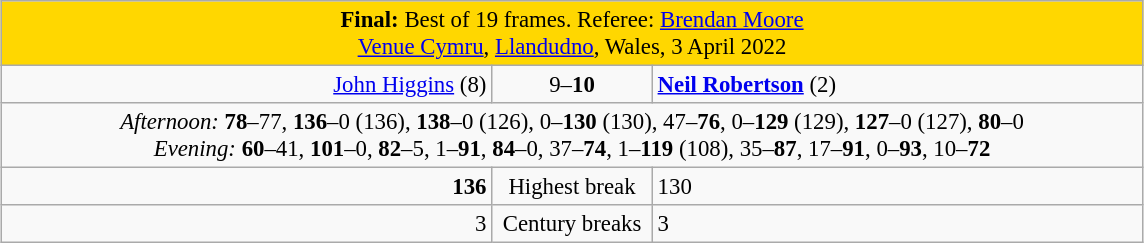<table class="wikitable" style="font-size: 95%; margin: 1em auto 1em auto;">
<tr>
<td colspan="3" align="center" bgcolor="#ffd700"><strong>Final:</strong> Best of 19 frames. Referee: <a href='#'>Brendan Moore</a> <br><a href='#'>Venue Cymru</a>, <a href='#'>Llandudno</a>, Wales, 3 April 2022</td>
</tr>
<tr>
<td width="320" align="right"><a href='#'>John Higgins</a> (8)<br></td>
<td width="100" align="center">9–<strong>10</strong></td>
<td width="320"><strong><a href='#'>Neil Robertson</a></strong> (2)<br></td>
</tr>
<tr>
<td colspan="3" align="center" style="font-size: 100%"><em>Afternoon:</em> <strong>78</strong>–77, <strong>136</strong>–0 (136), <strong>138</strong>–0 (126), 0–<strong>130</strong> (130), 47–<strong>76</strong>, 0–<strong>129</strong> (129), <strong>127</strong>–0 (127), <strong>80</strong>–0 <br> <em>Evening:</em> <strong>60</strong>–41, <strong>101</strong>–0, <strong>82</strong>–5, 1–<strong>91</strong>, <strong>84</strong>–0, 37–<strong>74</strong>, 1–<strong>119</strong> (108), 35–<strong>87</strong>, 17–<strong>91</strong>, 0–<strong>93</strong>, 10–<strong>72</strong></td>
</tr>
<tr>
<td align="right"><strong>136</strong></td>
<td align="center">Highest break</td>
<td>130</td>
</tr>
<tr>
<td align="right">3</td>
<td align="center">Century breaks</td>
<td>3</td>
</tr>
</table>
